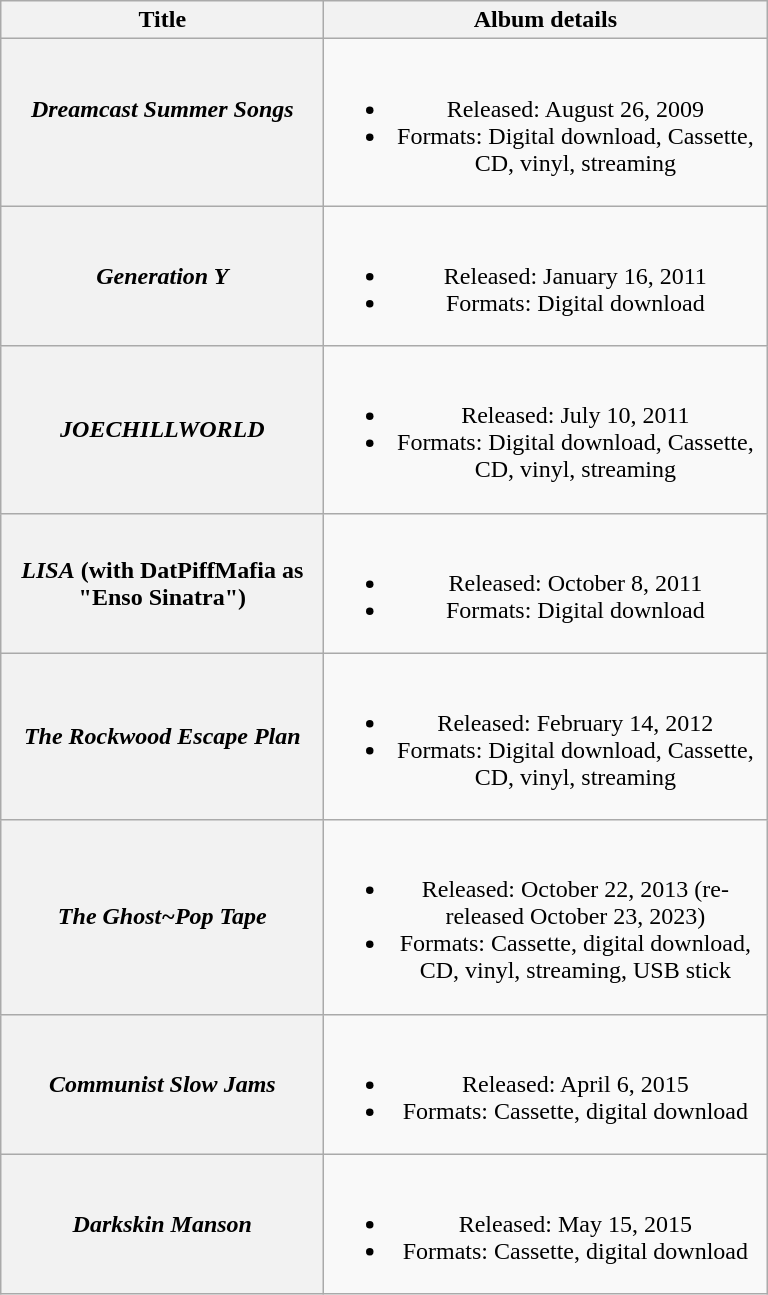<table class="wikitable plainrowheaders" style="text-align:center;">
<tr>
<th scope="col" style="width:13em;">Title</th>
<th scope="col" style="width:18em;">Album details</th>
</tr>
<tr>
<th scope="row"><em>Dreamcast Summer Songs</em> <br> <br></th>
<td><br><ul><li>Released: August 26, 2009</li><li>Formats: Digital download, Cassette, CD, vinyl, streaming</li></ul></td>
</tr>
<tr>
<th scope="row"><em>Generation Y</em> </th>
<td><br><ul><li>Released: January 16, 2011</li><li>Formats: Digital download</li></ul></td>
</tr>
<tr>
<th scope="row"><em>JOECHILLWORLD</em><br></th>
<td><br><ul><li>Released: July 10, 2011</li><li>Formats: Digital download, Cassette, CD, vinyl, streaming</li></ul></td>
</tr>
<tr>
<th scope="row"><em>LISA</em> (with DatPiffMafia as "Enso Sinatra")<br></th>
<td><br><ul><li>Released: October 8, 2011</li><li>Formats: Digital download</li></ul></td>
</tr>
<tr>
<th scope="row"><em>The Rockwood Escape Plan</em> <br></th>
<td><br><ul><li>Released: February 14, 2012</li><li>Formats: Digital download, Cassette, CD, vinyl, streaming</li></ul></td>
</tr>
<tr>
<th scope="row"><em>The Ghost~Pop Tape</em><br></th>
<td><br><ul><li>Released: October 22, 2013 (re-released October 23, 2023)</li><li>Formats: Cassette, digital download, CD, vinyl, streaming, USB stick</li></ul></td>
</tr>
<tr>
<th scope="row"><em>Communist Slow Jams</em></th>
<td><br><ul><li>Released: April 6, 2015</li><li>Formats: Cassette, digital download</li></ul></td>
</tr>
<tr>
<th scope="row"><em>Darkskin Manson</em></th>
<td><br><ul><li>Released: May 15, 2015</li><li>Formats: Cassette, digital download</li></ul></td>
</tr>
</table>
